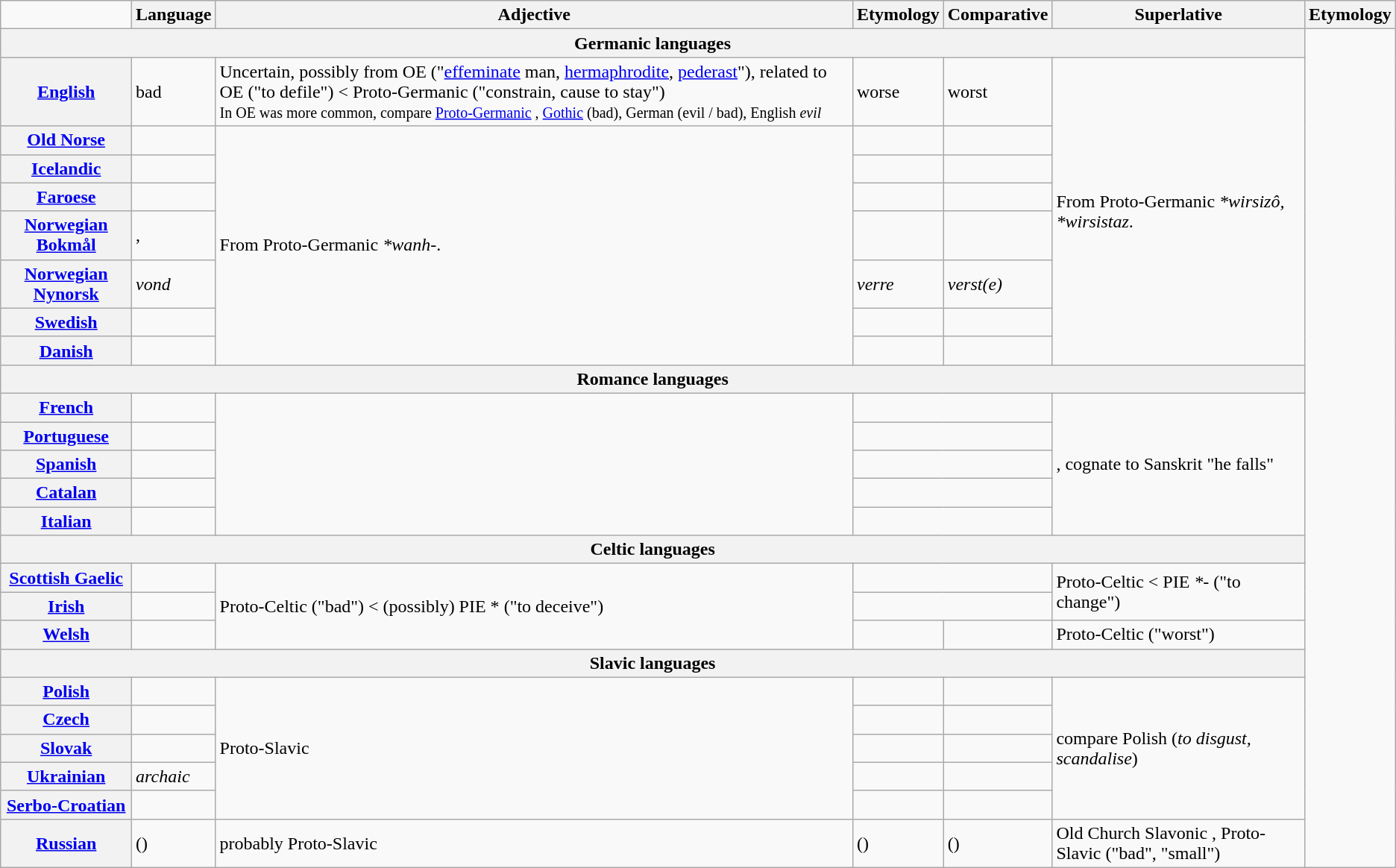<table class="wikitable">
<tr>
<td></td>
<th>Language</th>
<th>Adjective</th>
<th>Etymology</th>
<th>Comparative</th>
<th>Superlative</th>
<th>Etymology</th>
</tr>
<tr>
<th colspan="6">Germanic languages</th>
</tr>
<tr>
<th><a href='#'>English</a></th>
<td>bad</td>
<td>Uncertain, possibly from OE  ("<a href='#'>effeminate</a> man, <a href='#'>hermaphrodite</a>, <a href='#'>pederast</a>"), related to OE  ("to defile") < Proto-Germanic  ("constrain, cause to stay")<br><small>In OE  was more common, compare <a href='#'>Proto-Germanic</a> , <a href='#'>Gothic</a>  (bad), German  (evil / bad), English <em>evil</em></small></td>
<td>worse</td>
<td>worst</td>
<td rowspan="8">From Proto-Germanic <em>*wirsizô, *wirsistaz</em>.</td>
</tr>
<tr>
<th><a href='#'>Old Norse</a></th>
<td></td>
<td rowspan="7">From Proto-Germanic <em>*wanh-</em>.</td>
<td></td>
<td></td>
</tr>
<tr>
<th><a href='#'>Icelandic</a></th>
<td></td>
<td></td>
<td></td>
</tr>
<tr>
<th><a href='#'>Faroese</a></th>
<td></td>
<td></td>
<td></td>
</tr>
<tr>
<th><a href='#'>Norwegian Bokmål</a></th>
<td>, </td>
<td></td>
<td></td>
</tr>
<tr>
<th><a href='#'>Norwegian Nynorsk</a></th>
<td><em>vond</em></td>
<td><em>verre</em></td>
<td><em>verst(e)</em></td>
</tr>
<tr>
<th><a href='#'>Swedish</a></th>
<td></td>
<td></td>
<td></td>
</tr>
<tr>
<th><a href='#'>Danish</a></th>
<td></td>
<td></td>
<td></td>
</tr>
<tr>
<th colspan="6">Romance languages</th>
</tr>
<tr>
<th><a href='#'>French</a></th>
<td></td>
<td rowspan="5"></td>
<td colspan="2"></td>
<td rowspan="5">, cognate to Sanskrit  "he falls"</td>
</tr>
<tr>
<th><a href='#'>Portuguese</a></th>
<td></td>
<td colspan="2"></td>
</tr>
<tr>
<th><a href='#'>Spanish</a></th>
<td></td>
<td colspan="2"></td>
</tr>
<tr>
<th><a href='#'>Catalan</a></th>
<td></td>
<td colspan="2"></td>
</tr>
<tr>
<th><a href='#'>Italian</a></th>
<td></td>
<td colspan="2"></td>
</tr>
<tr>
<th colspan="6">Celtic languages</th>
</tr>
<tr>
<th><a href='#'>Scottish Gaelic</a></th>
<td></td>
<td rowspan="3">Proto-Celtic  ("bad") < (possibly) PIE *<em></em> ("to deceive")</td>
<td colspan="2"></td>
<td rowspan="2">Proto-Celtic  < PIE <em>*</em>- ("to change")</td>
</tr>
<tr>
<th><a href='#'>Irish</a></th>
<td></td>
<td colspan="2"></td>
</tr>
<tr>
<th><a href='#'>Welsh</a></th>
<td></td>
<td></td>
<td></td>
<td>Proto-Celtic  ("worst")</td>
</tr>
<tr>
<th colspan="6">Slavic languages</th>
</tr>
<tr>
<th><a href='#'>Polish</a></th>
<td></td>
<td rowspan="5">Proto-Slavic <em></em></td>
<td></td>
<td></td>
<td rowspan="5">compare Polish  (<em>to disgust, scandalise</em>)</td>
</tr>
<tr>
<th><a href='#'>Czech</a></th>
<td></td>
<td></td>
<td></td>
</tr>
<tr>
<th><a href='#'>Slovak</a></th>
<td></td>
<td></td>
<td></td>
</tr>
<tr>
<th><a href='#'>Ukrainian</a></th>
<td><em>archaic</em> </td>
<td></td>
<td></td>
</tr>
<tr>
<th><a href='#'>Serbo-Croatian</a></th>
<td></td>
<td></td>
<td></td>
</tr>
<tr>
<th><a href='#'>Russian</a></th>
<td> ()</td>
<td>probably Proto-Slavic <em></em></td>
<td> ()</td>
<td> ()</td>
<td>Old Church Slavonic , Proto-Slavic <em></em> ("bad", "small")</td>
</tr>
</table>
